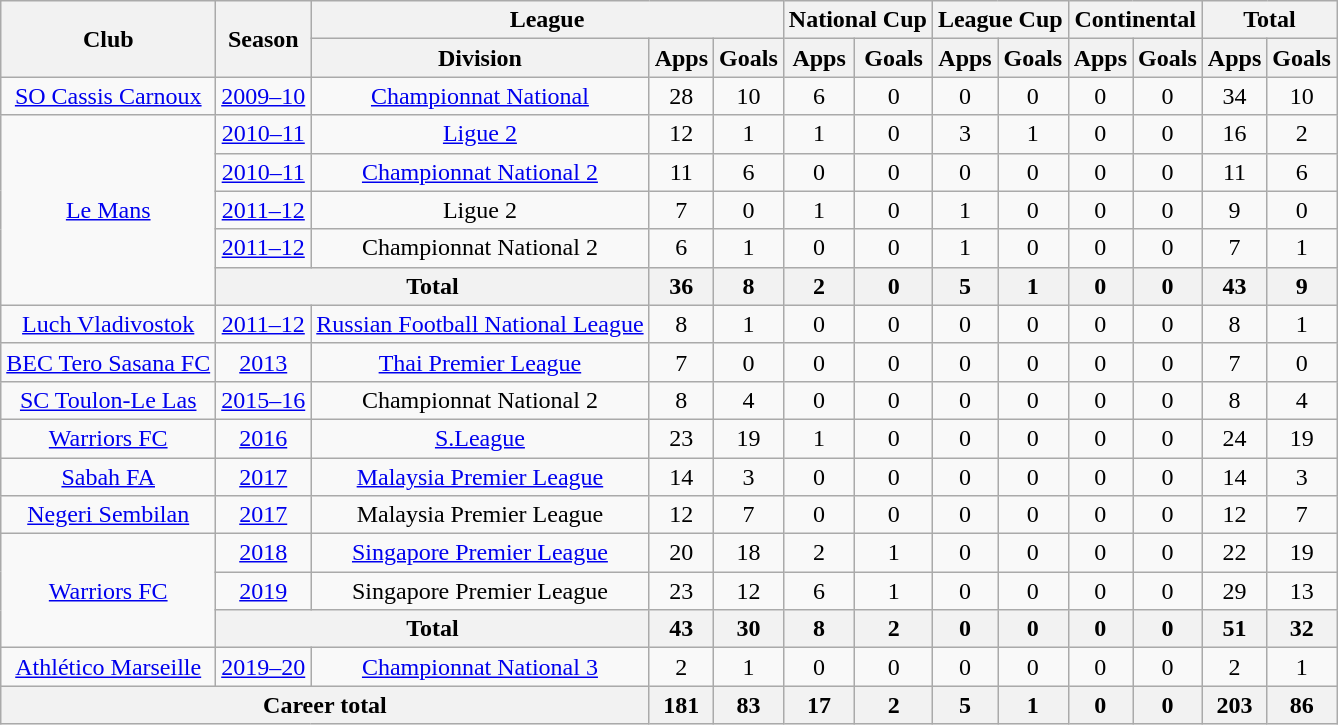<table class="wikitable" style="text-align:center">
<tr>
<th rowspan="2">Club</th>
<th rowspan="2">Season</th>
<th colspan="3">League</th>
<th colspan="2">National Cup</th>
<th colspan="2">League Cup</th>
<th colspan="2">Continental</th>
<th colspan="2">Total</th>
</tr>
<tr>
<th>Division</th>
<th>Apps</th>
<th>Goals</th>
<th>Apps</th>
<th>Goals</th>
<th>Apps</th>
<th>Goals</th>
<th>Apps</th>
<th>Goals</th>
<th>Apps</th>
<th>Goals</th>
</tr>
<tr>
<td><a href='#'>SO Cassis Carnoux</a></td>
<td><a href='#'>2009–10</a></td>
<td><a href='#'>Championnat National</a></td>
<td>28</td>
<td>10</td>
<td>6</td>
<td>0</td>
<td>0</td>
<td>0</td>
<td>0</td>
<td>0</td>
<td>34</td>
<td>10</td>
</tr>
<tr>
<td rowspan="5"><a href='#'>Le Mans</a></td>
<td><a href='#'>2010–11</a></td>
<td><a href='#'>Ligue 2</a></td>
<td>12</td>
<td>1</td>
<td>1</td>
<td>0</td>
<td>3</td>
<td>1</td>
<td>0</td>
<td>0</td>
<td>16</td>
<td>2</td>
</tr>
<tr>
<td><a href='#'>2010–11</a></td>
<td><a href='#'>Championnat National 2</a></td>
<td>11</td>
<td>6</td>
<td>0</td>
<td>0</td>
<td>0</td>
<td>0</td>
<td>0</td>
<td>0</td>
<td>11</td>
<td>6</td>
</tr>
<tr>
<td><a href='#'>2011–12</a></td>
<td>Ligue 2</td>
<td>7</td>
<td>0</td>
<td>1</td>
<td>0</td>
<td>1</td>
<td>0</td>
<td>0</td>
<td>0</td>
<td>9</td>
<td>0</td>
</tr>
<tr>
<td><a href='#'>2011–12</a></td>
<td>Championnat National 2</td>
<td>6</td>
<td>1</td>
<td>0</td>
<td>0</td>
<td>1</td>
<td>0</td>
<td>0</td>
<td>0</td>
<td>7</td>
<td>1</td>
</tr>
<tr>
<th colspan="2">Total</th>
<th>36</th>
<th>8</th>
<th>2</th>
<th>0</th>
<th>5</th>
<th>1</th>
<th>0</th>
<th>0</th>
<th>43</th>
<th>9</th>
</tr>
<tr>
<td><a href='#'>Luch Vladivostok</a></td>
<td><a href='#'>2011–12</a></td>
<td><a href='#'>Russian Football National League</a></td>
<td>8</td>
<td>1</td>
<td>0</td>
<td>0</td>
<td>0</td>
<td>0</td>
<td>0</td>
<td>0</td>
<td>8</td>
<td>1</td>
</tr>
<tr>
<td><a href='#'>BEC Tero Sasana FC</a></td>
<td><a href='#'>2013</a></td>
<td><a href='#'>Thai Premier League</a></td>
<td>7</td>
<td>0</td>
<td>0</td>
<td>0</td>
<td>0</td>
<td>0</td>
<td>0</td>
<td>0</td>
<td>7</td>
<td>0</td>
</tr>
<tr>
<td><a href='#'>SC Toulon-Le Las</a></td>
<td><a href='#'>2015–16</a></td>
<td>Championnat National 2</td>
<td>8</td>
<td>4</td>
<td>0</td>
<td>0</td>
<td>0</td>
<td>0</td>
<td>0</td>
<td>0</td>
<td>8</td>
<td>4</td>
</tr>
<tr>
<td><a href='#'>Warriors FC</a></td>
<td><a href='#'>2016</a></td>
<td><a href='#'>S.League</a></td>
<td>23</td>
<td>19</td>
<td>1</td>
<td>0</td>
<td>0</td>
<td>0</td>
<td>0</td>
<td>0</td>
<td>24</td>
<td>19</td>
</tr>
<tr>
<td><a href='#'>Sabah FA</a></td>
<td><a href='#'>2017</a></td>
<td><a href='#'>Malaysia Premier League</a></td>
<td>14</td>
<td>3</td>
<td>0</td>
<td>0</td>
<td>0</td>
<td>0</td>
<td>0</td>
<td>0</td>
<td>14</td>
<td>3</td>
</tr>
<tr>
<td><a href='#'>Negeri Sembilan</a></td>
<td><a href='#'>2017</a></td>
<td>Malaysia Premier League</td>
<td>12</td>
<td>7</td>
<td>0</td>
<td>0</td>
<td>0</td>
<td>0</td>
<td>0</td>
<td>0</td>
<td>12</td>
<td>7</td>
</tr>
<tr>
<td rowspan="3"><a href='#'>Warriors FC</a></td>
<td><a href='#'>2018</a></td>
<td><a href='#'>Singapore Premier League</a></td>
<td>20</td>
<td>18</td>
<td>2</td>
<td>1</td>
<td>0</td>
<td>0</td>
<td>0</td>
<td>0</td>
<td>22</td>
<td>19</td>
</tr>
<tr>
<td><a href='#'>2019</a></td>
<td>Singapore Premier League</td>
<td>23</td>
<td>12</td>
<td>6</td>
<td>1</td>
<td>0</td>
<td>0</td>
<td>0</td>
<td>0</td>
<td>29</td>
<td>13</td>
</tr>
<tr>
<th colspan="2">Total</th>
<th>43</th>
<th>30</th>
<th>8</th>
<th>2</th>
<th>0</th>
<th>0</th>
<th>0</th>
<th>0</th>
<th>51</th>
<th>32</th>
</tr>
<tr>
<td><a href='#'>Athlético Marseille</a></td>
<td><a href='#'>2019–20</a></td>
<td><a href='#'>Championnat National 3</a></td>
<td>2</td>
<td>1</td>
<td>0</td>
<td>0</td>
<td>0</td>
<td>0</td>
<td>0</td>
<td>0</td>
<td>2</td>
<td>1</td>
</tr>
<tr>
<th colspan="3">Career total</th>
<th>181</th>
<th>83</th>
<th>17</th>
<th>2</th>
<th>5</th>
<th>1</th>
<th>0</th>
<th>0</th>
<th>203</th>
<th>86</th>
</tr>
</table>
